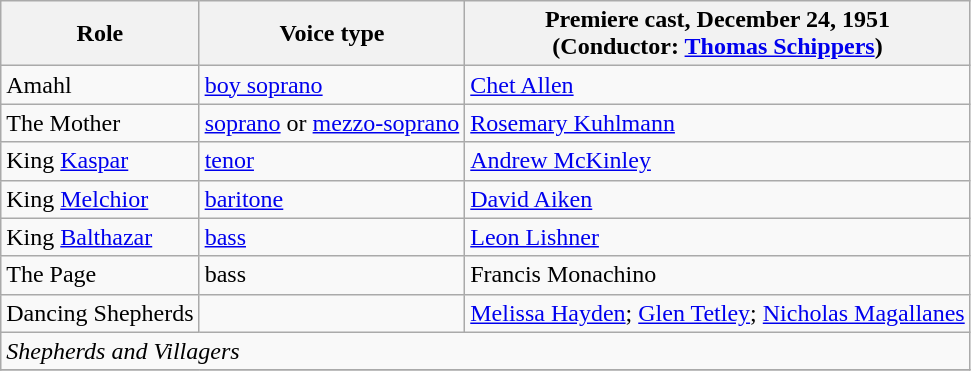<table class="wikitable">
<tr>
<th>Role</th>
<th>Voice type</th>
<th>Premiere cast, December 24, 1951<br>(Conductor: <a href='#'>Thomas Schippers</a>)</th>
</tr>
<tr>
<td>Amahl</td>
<td><a href='#'>boy soprano</a></td>
<td><a href='#'>Chet Allen</a></td>
</tr>
<tr>
<td>The Mother</td>
<td><a href='#'>soprano</a> or <a href='#'>mezzo-soprano</a></td>
<td><a href='#'>Rosemary Kuhlmann</a></td>
</tr>
<tr>
<td>King <a href='#'>Kaspar</a></td>
<td><a href='#'>tenor</a></td>
<td><a href='#'>Andrew McKinley</a></td>
</tr>
<tr>
<td>King <a href='#'>Melchior</a></td>
<td><a href='#'>baritone</a></td>
<td><a href='#'>David Aiken</a></td>
</tr>
<tr>
<td>King <a href='#'>Balthazar</a></td>
<td><a href='#'>bass</a></td>
<td><a href='#'>Leon Lishner</a></td>
</tr>
<tr>
<td>The Page</td>
<td>bass</td>
<td>Francis Monachino</td>
</tr>
<tr>
<td>Dancing Shepherds</td>
<td></td>
<td><a href='#'>Melissa Hayden</a>; <a href='#'>Glen Tetley</a>; <a href='#'>Nicholas Magallanes</a></td>
</tr>
<tr>
<td colspan="3"><em>Shepherds and Villagers</em></td>
</tr>
<tr>
</tr>
</table>
